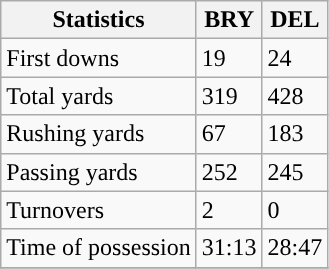<table class="wikitable" style="float: left;">
<tr>
<th>Statistics</th>
<th>BRY</th>
<th>DEL</th>
</tr>
<tr>
<td>First downs</td>
<td>19</td>
<td>24</td>
</tr>
<tr>
<td>Total yards</td>
<td>319</td>
<td>428</td>
</tr>
<tr>
<td>Rushing yards</td>
<td>67</td>
<td>183</td>
</tr>
<tr>
<td>Passing yards</td>
<td>252</td>
<td>245</td>
</tr>
<tr>
<td>Turnovers</td>
<td>2</td>
<td>0</td>
</tr>
<tr>
<td>Time of possession</td>
<td>31:13</td>
<td>28:47</td>
</tr>
<tr>
</tr>
</table>
